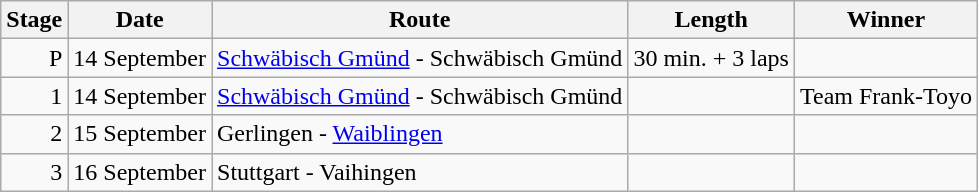<table class="wikitable sortable">
<tr>
<th>Stage</th>
<th>Date</th>
<th>Route</th>
<th>Length</th>
<th>Winner</th>
</tr>
<tr>
<td align="right">P</td>
<td>14 September</td>
<td><a href='#'>Schwäbisch Gmünd</a> - Schwäbisch Gmünd</td>
<td>30 min. + 3 laps</td>
<td></td>
</tr>
<tr>
<td align="right">1</td>
<td>14 September</td>
<td><a href='#'>Schwäbisch Gmünd</a> - Schwäbisch Gmünd</td>
<td></td>
<td>Team Frank-Toyo</td>
</tr>
<tr>
<td align="right">2</td>
<td>15 September</td>
<td>Gerlingen - <a href='#'>Waiblingen</a></td>
<td></td>
<td></td>
</tr>
<tr>
<td align="right">3</td>
<td>16 September</td>
<td>Stuttgart - Vaihingen</td>
<td></td>
<td></td>
</tr>
</table>
